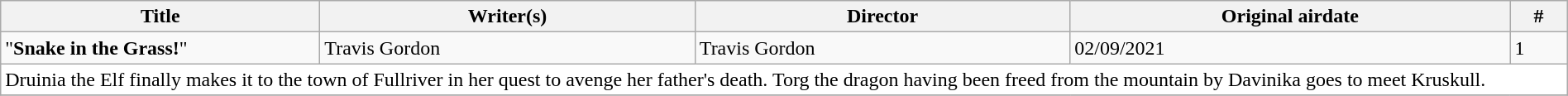<table class="wikitable" width="100%">
<tr>
<th width="250">Title</th>
<th align="center">Writer(s)</th>
<th align="center">Director</th>
<th align="center">Original airdate</th>
<th align="center">#</th>
</tr>
<tr>
<td>"<strong>Snake in the Grass!</strong>"</td>
<td>Travis Gordon</td>
<td>Travis Gordon</td>
<td>02/09/2021</td>
<td>1</td>
</tr>
<tr>
<td colspan="6" bgcolor="FFFFFF">Druinia the Elf finally makes it to the town of Fullriver in her quest to avenge her father's death. Torg the dragon having been freed from the mountain by Davinika goes to meet Kruskull.</td>
</tr>
<tr>
</tr>
</table>
